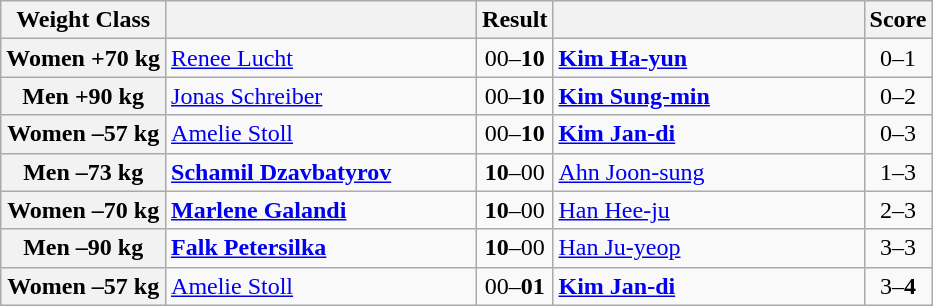<table class="wikitable">
<tr>
<th>Weight Class</th>
<th style="width: 200px;"></th>
<th>Result</th>
<th style="width: 200px;"></th>
<th>Score</th>
</tr>
<tr>
<th>Women +70 kg</th>
<td><a href='#'>Renee Lucht</a></td>
<td align=center>00–<strong>10</strong></td>
<td><strong><a href='#'>Kim Ha-yun</a></strong></td>
<td align=center>0–1</td>
</tr>
<tr>
<th>Men +90 kg</th>
<td><a href='#'>Jonas Schreiber</a></td>
<td align=center>00–<strong>10</strong></td>
<td><strong><a href='#'>Kim Sung-min</a></strong></td>
<td align=center>0–2</td>
</tr>
<tr>
<th>Women –57 kg</th>
<td><a href='#'>Amelie Stoll</a></td>
<td align=center>00–<strong>10</strong></td>
<td><strong><a href='#'>Kim Jan-di</a></strong></td>
<td align=center>0–3</td>
</tr>
<tr>
<th>Men –73 kg</th>
<td><strong><a href='#'>Schamil Dzavbatyrov</a></strong></td>
<td align=center><strong>10</strong>–00</td>
<td><a href='#'>Ahn Joon-sung</a></td>
<td align=center>1–3</td>
</tr>
<tr>
<th>Women –70 kg</th>
<td><strong><a href='#'>Marlene Galandi</a></strong></td>
<td align=center><strong>10</strong>–00</td>
<td><a href='#'>Han Hee-ju</a></td>
<td align=center>2–3</td>
</tr>
<tr>
<th>Men –90 kg</th>
<td><strong><a href='#'>Falk Petersilka</a></strong></td>
<td align=center><strong>10</strong>–00</td>
<td><a href='#'>Han Ju-yeop</a></td>
<td align=center>3–3</td>
</tr>
<tr>
<th>Women –57 kg</th>
<td><a href='#'>Amelie Stoll</a></td>
<td align=center>00–<strong>01</strong></td>
<td><strong><a href='#'>Kim Jan-di</a></strong></td>
<td align=center>3–<strong>4</strong></td>
</tr>
</table>
